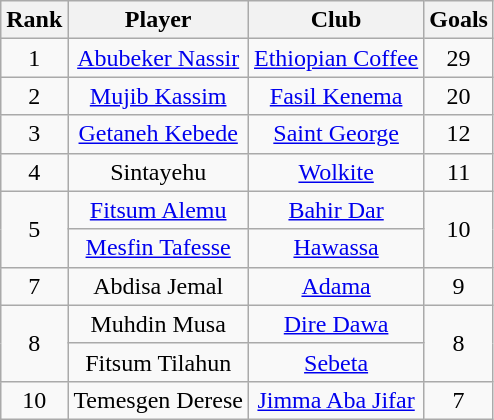<table class="wikitable" style="text-align:center;">
<tr>
<th>Rank</th>
<th>Player</th>
<th>Club</th>
<th>Goals</th>
</tr>
<tr>
<td>1</td>
<td> <a href='#'>Abubeker Nassir</a></td>
<td><a href='#'>Ethiopian Coffee</a></td>
<td>29</td>
</tr>
<tr>
<td>2</td>
<td> <a href='#'>Mujib Kassim</a></td>
<td><a href='#'>Fasil Kenema</a></td>
<td>20</td>
</tr>
<tr>
<td>3</td>
<td> <a href='#'>Getaneh Kebede</a></td>
<td><a href='#'>Saint George</a></td>
<td>12</td>
</tr>
<tr>
<td>4</td>
<td> Sintayehu</td>
<td><a href='#'>Wolkite</a></td>
<td>11</td>
</tr>
<tr>
<td rowspan=2>5</td>
<td> <a href='#'>Fitsum Alemu</a></td>
<td><a href='#'>Bahir Dar</a></td>
<td rowspan=2>10</td>
</tr>
<tr>
<td> <a href='#'>Mesfin Tafesse</a></td>
<td><a href='#'>Hawassa</a></td>
</tr>
<tr>
<td>7</td>
<td> Abdisa Jemal</td>
<td><a href='#'>Adama</a></td>
<td>9</td>
</tr>
<tr>
<td rowspan=2>8</td>
<td> Muhdin Musa</td>
<td><a href='#'>Dire Dawa</a></td>
<td rowspan=2>8</td>
</tr>
<tr>
<td> Fitsum Tilahun</td>
<td><a href='#'>Sebeta</a></td>
</tr>
<tr>
<td>10</td>
<td> Temesgen Derese</td>
<td><a href='#'>Jimma Aba Jifar</a></td>
<td>7</td>
</tr>
</table>
